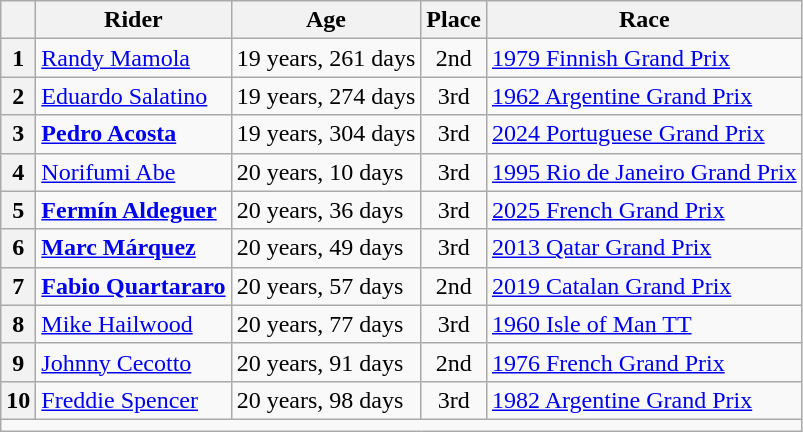<table class="wikitable">
<tr>
<th></th>
<th>Rider</th>
<th>Age</th>
<th>Place</th>
<th>Race</th>
</tr>
<tr>
<th>1</th>
<td> <a href='#'>Randy Mamola</a></td>
<td>19 years, 261 days</td>
<td align=center>2nd</td>
<td><a href='#'>1979 Finnish Grand Prix</a></td>
</tr>
<tr>
<th>2</th>
<td> <a href='#'>Eduardo Salatino</a></td>
<td>19 years, 274 days</td>
<td align=center>3rd</td>
<td><a href='#'>1962 Argentine Grand Prix</a></td>
</tr>
<tr>
<th>3</th>
<td> <strong><a href='#'>Pedro Acosta</a></strong></td>
<td>19 years, 304 days</td>
<td align=center>3rd</td>
<td><a href='#'>2024 Portuguese Grand Prix</a></td>
</tr>
<tr>
<th>4</th>
<td> <a href='#'>Norifumi Abe</a></td>
<td>20 years, 10 days</td>
<td align=center>3rd</td>
<td><a href='#'>1995 Rio de Janeiro Grand Prix</a></td>
</tr>
<tr>
<th>5</th>
<td> <strong><a href='#'>Fermín Aldeguer</a></strong></td>
<td>20 years, 36 days</td>
<td align=center>3rd</td>
<td><a href='#'>2025 French Grand Prix</a></td>
</tr>
<tr>
<th>6</th>
<td> <strong><a href='#'>Marc Márquez</a></strong></td>
<td>20 years, 49 days</td>
<td align=center>3rd</td>
<td><a href='#'>2013 Qatar Grand Prix</a></td>
</tr>
<tr>
<th>7</th>
<td> <strong><a href='#'>Fabio Quartararo</a></strong></td>
<td>20 years, 57 days</td>
<td align=center>2nd</td>
<td><a href='#'>2019 Catalan Grand Prix</a></td>
</tr>
<tr>
<th>8</th>
<td> <a href='#'>Mike Hailwood</a></td>
<td>20 years, 77 days</td>
<td align=center>3rd</td>
<td><a href='#'>1960 Isle of Man TT</a></td>
</tr>
<tr>
<th>9</th>
<td> <a href='#'>Johnny Cecotto</a></td>
<td>20 years, 91 days</td>
<td align=center>2nd</td>
<td><a href='#'>1976 French Grand Prix</a></td>
</tr>
<tr>
<th>10</th>
<td> <a href='#'>Freddie Spencer</a></td>
<td>20 years, 98 days</td>
<td align=center>3rd</td>
<td><a href='#'>1982 Argentine Grand Prix</a></td>
</tr>
<tr>
<td colspan=5></td>
</tr>
</table>
